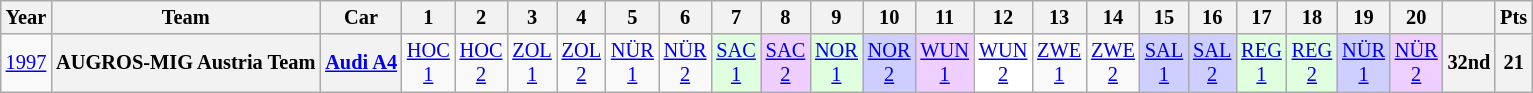<table class="wikitable" style="text-align:center; font-size:85%">
<tr>
<th>Year</th>
<th>Team</th>
<th>Car</th>
<th>1</th>
<th>2</th>
<th>3</th>
<th>4</th>
<th>5</th>
<th>6</th>
<th>7</th>
<th>8</th>
<th>9</th>
<th>10</th>
<th>11</th>
<th>12</th>
<th>13</th>
<th>14</th>
<th>15</th>
<th>16</th>
<th>17</th>
<th>18</th>
<th>19</th>
<th>20</th>
<th></th>
<th>Pts</th>
</tr>
<tr>
<td><a href='#'>1997</a></td>
<th>AUGROS-MIG Austria Team</th>
<th><a href='#'>Audi A4</a></th>
<td><a href='#'>HOC<br>1</a></td>
<td><a href='#'>HOC<br>2</a></td>
<td><a href='#'>ZOL<br>1</a></td>
<td><a href='#'>ZOL<br>2</a></td>
<td><a href='#'>NÜR<br>1</a></td>
<td><a href='#'>NÜR<br>2</a></td>
<td style="background:#dfffdf;"><a href='#'>SAC<br>1</a><br></td>
<td style="background:#efcfff;"><a href='#'>SAC<br>2</a><br></td>
<td style="background:#dfffdf;"><a href='#'>NOR<br>1</a><br></td>
<td style="background:#cfcfff;"><a href='#'>NOR<br>2</a><br></td>
<td style="background:#efcfff;"><a href='#'>WUN<br>1</a><br></td>
<td style="background:#ffffff;"><a href='#'>WUN<br>2</a><br></td>
<td><a href='#'>ZWE<br>1</a></td>
<td><a href='#'>ZWE<br>2</a></td>
<td style="background:#cfcfff;"><a href='#'>SAL<br>1</a><br></td>
<td style="background:#cfcfff;"><a href='#'>SAL<br>2</a><br></td>
<td style="background:#dfffdf;"><a href='#'>REG<br>1</a><br></td>
<td style="background:#dfffdf;"><a href='#'>REG<br>2</a><br></td>
<td style="background:#cfcfff;"><a href='#'>NÜR<br>1</a><br></td>
<td style="background:#efcfff;"><a href='#'>NÜR<br>2</a><br></td>
<th>32nd</th>
<th>21</th>
</tr>
</table>
